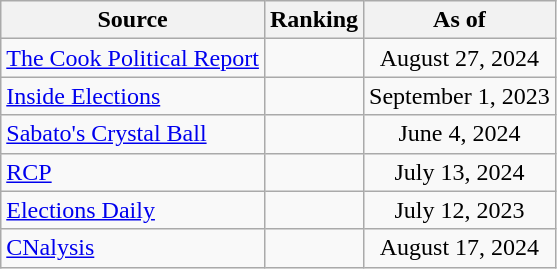<table class="wikitable" style="text-align:center">
<tr>
<th>Source</th>
<th>Ranking</th>
<th>As of</th>
</tr>
<tr>
<td style="text-align:left"><a href='#'>The Cook Political Report</a></td>
<td></td>
<td>August 27, 2024</td>
</tr>
<tr>
<td style="text-align:left"><a href='#'>Inside Elections</a></td>
<td></td>
<td>September 1, 2023</td>
</tr>
<tr>
<td style="text-align:left"><a href='#'>Sabato's Crystal Ball</a></td>
<td></td>
<td>June 4, 2024</td>
</tr>
<tr>
<td style="text-align:left"><a href='#'>RCP</a></td>
<td></td>
<td>July 13, 2024</td>
</tr>
<tr>
<td style="text-align:left"><a href='#'>Elections Daily</a></td>
<td></td>
<td>July 12, 2023</td>
</tr>
<tr>
<td style="text-align:left"><a href='#'>CNalysis</a></td>
<td></td>
<td>August 17, 2024</td>
</tr>
</table>
